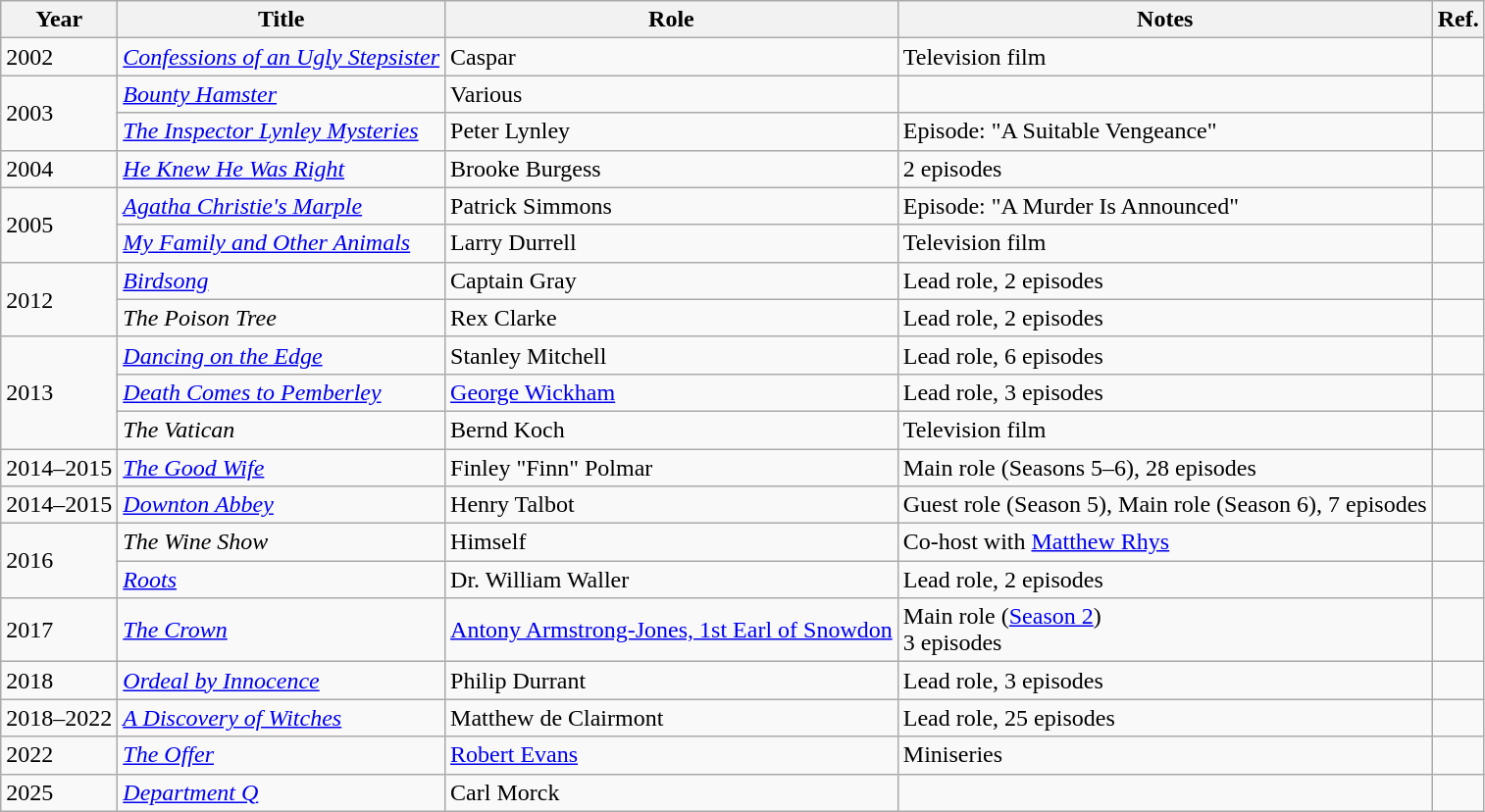<table class="wikitable sortable">
<tr>
<th>Year</th>
<th>Title</th>
<th>Role</th>
<th>Notes</th>
<th>Ref.</th>
</tr>
<tr>
<td>2002</td>
<td><em><a href='#'>Confessions of an Ugly Stepsister</a></em></td>
<td>Caspar</td>
<td>Television film</td>
<td></td>
</tr>
<tr>
<td rowspan="2">2003</td>
<td><em><a href='#'>Bounty Hamster</a></em></td>
<td>Various</td>
<td></td>
<td></td>
</tr>
<tr>
<td><em><a href='#'>The Inspector Lynley Mysteries</a></em></td>
<td>Peter Lynley</td>
<td>Episode: "A Suitable Vengeance"</td>
<td></td>
</tr>
<tr>
<td>2004</td>
<td><em><a href='#'>He Knew He Was Right</a></em></td>
<td>Brooke Burgess</td>
<td>2 episodes</td>
<td></td>
</tr>
<tr>
<td rowspan="2">2005</td>
<td><em><a href='#'>Agatha Christie's Marple</a></em></td>
<td>Patrick Simmons</td>
<td>Episode: "A Murder Is Announced"</td>
<td></td>
</tr>
<tr>
<td><em><a href='#'>My Family and Other Animals</a></em></td>
<td>Larry Durrell</td>
<td>Television film</td>
<td></td>
</tr>
<tr>
<td rowspan="2">2012</td>
<td><em><a href='#'>Birdsong</a></em></td>
<td>Captain Gray</td>
<td>Lead role, 2 episodes</td>
<td></td>
</tr>
<tr>
<td><em>The Poison Tree</em></td>
<td>Rex Clarke</td>
<td>Lead role, 2 episodes</td>
<td></td>
</tr>
<tr>
<td rowspan="3">2013</td>
<td><em><a href='#'>Dancing on the Edge</a></em></td>
<td>Stanley Mitchell</td>
<td>Lead role, 6 episodes</td>
<td></td>
</tr>
<tr>
<td><em><a href='#'>Death Comes to Pemberley</a></em></td>
<td><a href='#'>George Wickham</a></td>
<td>Lead role, 3 episodes</td>
<td></td>
</tr>
<tr>
<td><em>The Vatican</em></td>
<td>Bernd Koch</td>
<td>Television film</td>
<td></td>
</tr>
<tr>
<td>2014–2015</td>
<td><em><a href='#'>The Good Wife</a></em></td>
<td>Finley "Finn" Polmar</td>
<td>Main role (Seasons 5–6), 28 episodes</td>
<td></td>
</tr>
<tr>
<td>2014–2015</td>
<td><em><a href='#'>Downton Abbey</a></em></td>
<td>Henry Talbot</td>
<td>Guest role (Season 5), Main role (Season 6), 7 episodes</td>
<td></td>
</tr>
<tr>
<td rowspan="2">2016</td>
<td><em>The Wine Show</em></td>
<td>Himself</td>
<td>Co-host with <a href='#'>Matthew Rhys</a></td>
<td></td>
</tr>
<tr>
<td><em><a href='#'>Roots</a></em></td>
<td>Dr. William Waller</td>
<td>Lead role, 2 episodes</td>
<td></td>
</tr>
<tr>
<td>2017</td>
<td><em><a href='#'>The Crown</a></em></td>
<td><a href='#'>Antony Armstrong-Jones, 1st Earl of Snowdon</a></td>
<td>Main role (<a href='#'>Season 2</a>) <br> 3 episodes</td>
<td></td>
</tr>
<tr>
<td>2018</td>
<td><em><a href='#'>Ordeal by Innocence</a></em></td>
<td>Philip Durrant</td>
<td>Lead role, 3 episodes</td>
<td></td>
</tr>
<tr>
<td>2018–2022</td>
<td><em><a href='#'>A Discovery of Witches</a></em></td>
<td>Matthew de Clairmont</td>
<td>Lead role, 25 episodes</td>
<td></td>
</tr>
<tr>
<td>2022</td>
<td><em><a href='#'>The Offer</a></em></td>
<td><a href='#'>Robert Evans</a></td>
<td>Miniseries</td>
<td></td>
</tr>
<tr>
<td>2025</td>
<td><em><a href='#'>Department Q</a></em></td>
<td>Carl Morck</td>
<td></td>
<td></td>
</tr>
</table>
